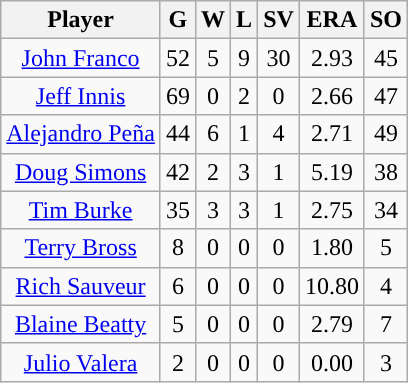<table class="wikitable sortable">
<tr>
<th>Player</th>
<th>G</th>
<th>W</th>
<th>L</th>
<th>SV</th>
<th>ERA</th>
<th>SO</th>
</tr>
<tr align="center">
<td><a href='#'>John Franco</a></td>
<td>52</td>
<td>5</td>
<td>9</td>
<td>30</td>
<td>2.93</td>
<td>45</td>
</tr>
<tr align=center>
<td><a href='#'>Jeff Innis</a></td>
<td>69</td>
<td>0</td>
<td>2</td>
<td>0</td>
<td>2.66</td>
<td>47</td>
</tr>
<tr align=center>
<td><a href='#'>Alejandro Peña</a></td>
<td>44</td>
<td>6</td>
<td>1</td>
<td>4</td>
<td>2.71</td>
<td>49</td>
</tr>
<tr align=center>
<td><a href='#'>Doug Simons</a></td>
<td>42</td>
<td>2</td>
<td>3</td>
<td>1</td>
<td>5.19</td>
<td>38</td>
</tr>
<tr align=center>
<td><a href='#'>Tim Burke</a></td>
<td>35</td>
<td>3</td>
<td>3</td>
<td>1</td>
<td>2.75</td>
<td>34</td>
</tr>
<tr align=center>
<td><a href='#'>Terry Bross</a></td>
<td>8</td>
<td>0</td>
<td>0</td>
<td>0</td>
<td>1.80</td>
<td>5</td>
</tr>
<tr align=center>
<td><a href='#'>Rich Sauveur</a></td>
<td>6</td>
<td>0</td>
<td>0</td>
<td>0</td>
<td>10.80</td>
<td>4</td>
</tr>
<tr align=center>
<td><a href='#'>Blaine Beatty</a></td>
<td>5</td>
<td>0</td>
<td>0</td>
<td>0</td>
<td>2.79</td>
<td>7</td>
</tr>
<tr align=center>
<td><a href='#'>Julio Valera</a></td>
<td>2</td>
<td>0</td>
<td>0</td>
<td>0</td>
<td>0.00</td>
<td>3</td>
</tr>
</table>
